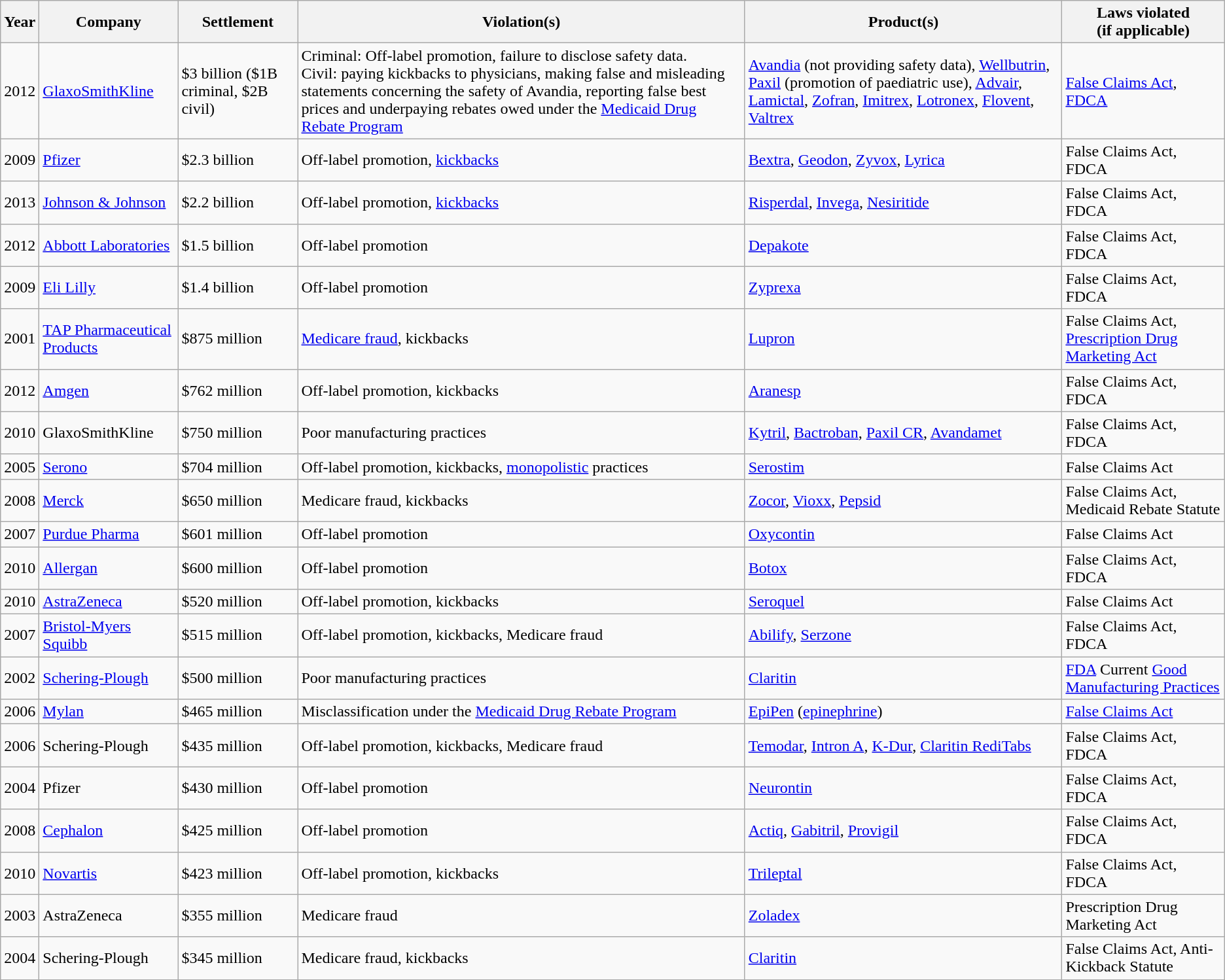<table class="wikitable sortable">
<tr>
<th>Year</th>
<th>Company</th>
<th>Settlement</th>
<th class="unsortable">Violation(s)</th>
<th>Product(s)</th>
<th>Laws violated <br> (if applicable)</th>
</tr>
<tr>
<td>2012</td>
<td><a href='#'>GlaxoSmithKline</a></td>
<td data-sort-value="3000000000">$3 billion ($1B criminal, $2B civil)</td>
<td>Criminal: Off-label promotion, failure to disclose safety data. <br>Civil: paying kickbacks to physicians, making false and misleading statements concerning the safety of Avandia, reporting false best prices and underpaying rebates owed under the <a href='#'>Medicaid Drug Rebate Program</a></td>
<td><a href='#'>Avandia</a> (not providing safety data), <a href='#'>Wellbutrin</a>, <a href='#'>Paxil</a> (promotion of paediatric use), <a href='#'>Advair</a>, <a href='#'>Lamictal</a>, <a href='#'>Zofran</a>, <a href='#'>Imitrex</a>, <a href='#'>Lotronex</a>, <a href='#'>Flovent</a>, <a href='#'>Valtrex</a></td>
<td><a href='#'>False Claims Act</a>, <a href='#'>FDCA</a></td>
</tr>
<tr>
<td>2009</td>
<td><a href='#'>Pfizer</a></td>
<td data-sort-value="2300000000">$2.3 billion</td>
<td>Off-label promotion, <a href='#'>kickbacks</a></td>
<td><a href='#'>Bextra</a>, <a href='#'>Geodon</a>, <a href='#'>Zyvox</a>, <a href='#'>Lyrica</a></td>
<td>False Claims Act, FDCA</td>
</tr>
<tr>
<td>2013</td>
<td><a href='#'>Johnson & Johnson</a></td>
<td data-sort-value="2200000000">$2.2 billion</td>
<td>Off-label promotion, <a href='#'>kickbacks</a></td>
<td><a href='#'>Risperdal</a>, <a href='#'>Invega</a>, <a href='#'>Nesiritide</a></td>
<td>False Claims Act, FDCA</td>
</tr>
<tr>
<td>2012</td>
<td><a href='#'>Abbott Laboratories</a></td>
<td data-sort-value="1500000000">$1.5 billion</td>
<td>Off-label promotion</td>
<td><a href='#'>Depakote</a></td>
<td>False Claims Act, FDCA</td>
</tr>
<tr>
<td>2009</td>
<td><a href='#'>Eli Lilly</a></td>
<td data-sort-value="1400000000">$1.4 billion</td>
<td>Off-label promotion</td>
<td><a href='#'>Zyprexa</a></td>
<td>False Claims Act, FDCA</td>
</tr>
<tr>
<td>2001</td>
<td><a href='#'>TAP Pharmaceutical Products</a></td>
<td data-sort-value="875000000">$875 million</td>
<td><a href='#'>Medicare fraud</a>, kickbacks</td>
<td><a href='#'>Lupron</a></td>
<td>False Claims Act, <a href='#'>Prescription Drug Marketing Act</a></td>
</tr>
<tr>
<td>2012</td>
<td><a href='#'>Amgen</a></td>
<td data-sort-value="762000000">$762 million</td>
<td>Off-label promotion, kickbacks</td>
<td><a href='#'>Aranesp</a></td>
<td>False Claims Act, FDCA</td>
</tr>
<tr>
<td>2010</td>
<td>GlaxoSmithKline</td>
<td data-sort-value="750000000">$750 million</td>
<td>Poor manufacturing practices</td>
<td><a href='#'>Kytril</a>, <a href='#'>Bactroban</a>, <a href='#'>Paxil CR</a>, <a href='#'>Avandamet</a></td>
<td>False Claims Act, FDCA</td>
</tr>
<tr>
<td>2005</td>
<td><a href='#'>Serono</a></td>
<td data-sort-value="704000000">$704 million</td>
<td>Off-label promotion, kickbacks, <a href='#'>monopolistic</a> practices</td>
<td><a href='#'>Serostim</a></td>
<td>False Claims Act</td>
</tr>
<tr>
<td>2008</td>
<td><a href='#'>Merck</a></td>
<td data-sort-value="650000000">$650 million</td>
<td>Medicare fraud, kickbacks</td>
<td><a href='#'>Zocor</a>, <a href='#'>Vioxx</a>, <a href='#'>Pepsid</a></td>
<td>False Claims Act, Medicaid Rebate Statute</td>
</tr>
<tr>
<td>2007</td>
<td><a href='#'>Purdue Pharma</a></td>
<td data-sort-value="601000000">$601 million</td>
<td>Off-label promotion</td>
<td><a href='#'>Oxycontin</a></td>
<td>False Claims Act</td>
</tr>
<tr>
<td>2010</td>
<td><a href='#'>Allergan</a></td>
<td data-sort-value="600000000">$600 million</td>
<td>Off-label promotion</td>
<td><a href='#'>Botox</a></td>
<td>False Claims Act, FDCA</td>
</tr>
<tr>
<td>2010</td>
<td><a href='#'>AstraZeneca</a></td>
<td data-sort-value="520000000">$520 million</td>
<td>Off-label promotion, kickbacks</td>
<td><a href='#'>Seroquel</a></td>
<td>False Claims Act</td>
</tr>
<tr>
<td>2007</td>
<td><a href='#'>Bristol-Myers Squibb</a></td>
<td data-sort-value="515000000">$515 million</td>
<td>Off-label promotion, kickbacks, Medicare fraud</td>
<td><a href='#'>Abilify</a>, <a href='#'>Serzone</a></td>
<td>False Claims Act, FDCA</td>
</tr>
<tr>
<td>2002</td>
<td><a href='#'>Schering-Plough</a></td>
<td data-sort-value="500000000">$500 million</td>
<td>Poor manufacturing practices</td>
<td><a href='#'>Claritin</a></td>
<td><a href='#'>FDA</a> Current <a href='#'>Good Manufacturing Practices</a></td>
</tr>
<tr>
<td>2006</td>
<td><a href='#'>Mylan</a></td>
<td data-sort-value="465000000">$465 million</td>
<td>Misclassification under the <a href='#'>Medicaid Drug Rebate Program</a></td>
<td><a href='#'>EpiPen</a> (<a href='#'>epinephrine</a>)</td>
<td><a href='#'>False Claims Act</a></td>
</tr>
<tr>
<td>2006</td>
<td>Schering-Plough</td>
<td data-sort-value="435000000">$435 million</td>
<td>Off-label promotion, kickbacks, Medicare fraud</td>
<td><a href='#'>Temodar</a>, <a href='#'>Intron A</a>, <a href='#'>K-Dur</a>, <a href='#'>Claritin RediTabs</a></td>
<td>False Claims Act, FDCA</td>
</tr>
<tr>
<td>2004</td>
<td>Pfizer</td>
<td data-sort-value="430000000">$430 million</td>
<td>Off-label promotion</td>
<td><a href='#'>Neurontin</a></td>
<td>False Claims Act, FDCA</td>
</tr>
<tr>
<td>2008</td>
<td><a href='#'>Cephalon</a></td>
<td data-sort-value="425000000">$425 million</td>
<td>Off-label promotion</td>
<td><a href='#'>Actiq</a>, <a href='#'>Gabitril</a>, <a href='#'>Provigil</a></td>
<td>False Claims Act, FDCA</td>
</tr>
<tr>
<td>2010</td>
<td><a href='#'>Novartis</a></td>
<td data-sort-value="423000000">$423 million</td>
<td>Off-label promotion, kickbacks</td>
<td><a href='#'>Trileptal</a></td>
<td>False Claims Act, FDCA</td>
</tr>
<tr>
<td>2003</td>
<td>AstraZeneca</td>
<td data-sort-value="355000000">$355 million</td>
<td>Medicare fraud</td>
<td><a href='#'>Zoladex</a></td>
<td>Prescription Drug Marketing Act</td>
</tr>
<tr>
<td>2004</td>
<td>Schering-Plough</td>
<td data-sort-value="345000000">$345 million</td>
<td>Medicare fraud, kickbacks</td>
<td><a href='#'>Claritin</a></td>
<td>False Claims Act, Anti-Kickback Statute</td>
</tr>
<tr>
</tr>
</table>
